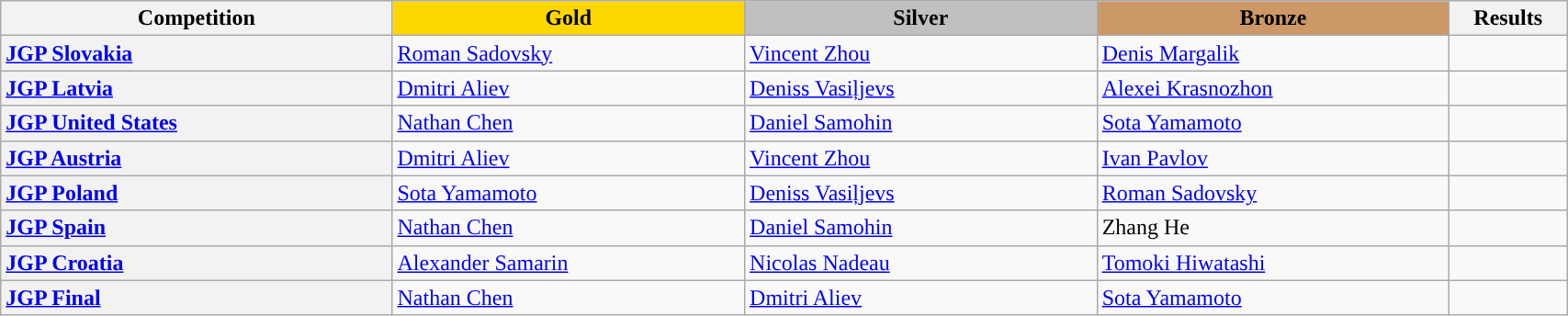<table class="wikitable unsortable" style="text-align:left; width:90%">
<tr>
<th scope="col" style="text-align:center; width:25%;">Competition</th>
<td scope="col" style="text-align:center; width:22.5%; background:gold"><strong>Gold</strong></td>
<td scope="col" style="text-align:center; width:22.5%; background:silver"><strong>Silver</strong></td>
<td scope="col" style="text-align:center; width:22.5%; background:#c96"><strong>Bronze</strong></td>
<th scope="col" style="text-align:center; width:7.5%;">Results</th>
</tr>
<tr>
<th scope="row" style="text-align:left"> <a href='#'>JGP Slovakia</a></th>
<td> <a href='#'>Roman Sadovsky</a></td>
<td> <a href='#'>Vincent Zhou</a></td>
<td> <a href='#'>Denis Margalik</a></td>
<td></td>
</tr>
<tr>
<th scope="row" style="text-align:left"> <a href='#'>JGP Latvia</a></th>
<td> <a href='#'>Dmitri Aliev</a></td>
<td> <a href='#'>Deniss Vasiļjevs</a></td>
<td> <a href='#'>Alexei Krasnozhon</a></td>
<td></td>
</tr>
<tr>
<th scope="row" style="text-align:left"> <a href='#'>JGP United States</a></th>
<td> <a href='#'>Nathan Chen</a></td>
<td> <a href='#'>Daniel Samohin</a></td>
<td> <a href='#'>Sota Yamamoto</a></td>
<td></td>
</tr>
<tr>
<th scope="row" style="text-align:left"> <a href='#'>JGP Austria</a></th>
<td> <a href='#'>Dmitri Aliev</a></td>
<td> <a href='#'>Vincent Zhou</a></td>
<td> <a href='#'>Ivan Pavlov</a></td>
<td></td>
</tr>
<tr>
<th scope="row" style="text-align:left"> <a href='#'>JGP Poland</a></th>
<td> <a href='#'>Sota Yamamoto</a></td>
<td> <a href='#'>Deniss Vasiļjevs</a></td>
<td> <a href='#'>Roman Sadovsky</a></td>
<td></td>
</tr>
<tr>
<th scope="row" style="text-align:left"> <a href='#'>JGP Spain</a></th>
<td> <a href='#'>Nathan Chen</a></td>
<td> <a href='#'>Daniel Samohin</a></td>
<td> Zhang He</td>
<td></td>
</tr>
<tr>
<th scope="row" style="text-align:left"> <a href='#'>JGP Croatia</a></th>
<td> <a href='#'>Alexander Samarin</a></td>
<td> <a href='#'>Nicolas Nadeau</a></td>
<td> <a href='#'>Tomoki Hiwatashi</a></td>
<td></td>
</tr>
<tr>
<th scope="row" style="text-align:left"> <a href='#'>JGP Final</a></th>
<td> <a href='#'>Nathan Chen</a></td>
<td> <a href='#'>Dmitri Aliev</a></td>
<td> <a href='#'>Sota Yamamoto</a></td>
<td></td>
</tr>
</table>
